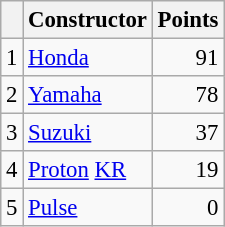<table class="wikitable" style="font-size: 95%;">
<tr>
<th></th>
<th>Constructor</th>
<th>Points</th>
</tr>
<tr>
<td align=center>1</td>
<td> <a href='#'>Honda</a></td>
<td align=right>91</td>
</tr>
<tr>
<td align=center>2</td>
<td> <a href='#'>Yamaha</a></td>
<td align=right>78</td>
</tr>
<tr>
<td align=center>3</td>
<td> <a href='#'>Suzuki</a></td>
<td align=right>37</td>
</tr>
<tr>
<td align=center>4</td>
<td> <a href='#'>Proton</a> <a href='#'>KR</a></td>
<td align=right>19</td>
</tr>
<tr>
<td align=center>5</td>
<td> <a href='#'>Pulse</a></td>
<td align=right>0</td>
</tr>
</table>
